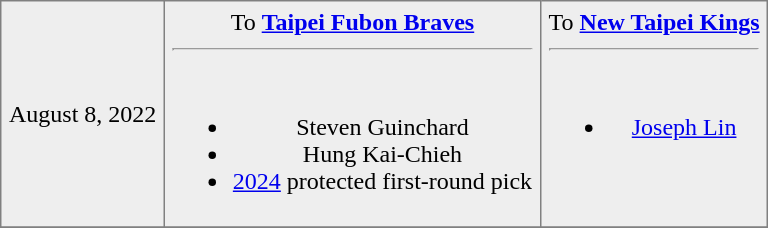<table border=1 style="border-collapse:collapse; text-align: center; bordercolor="#DFDFDF"  cellpadding="5">
<tr style="background:#eee;">
<td>August 8, 2022</td>
<td valign="top">To <strong><a href='#'>Taipei Fubon Braves</a></strong><hr><br><ul><li>Steven Guinchard</li><li>Hung Kai-Chieh</li><li><a href='#'>2024</a> protected first-round pick</li></ul></td>
<td valign="top">To <strong><a href='#'>New Taipei Kings</a></strong><hr><br><ul><li><a href='#'>Joseph Lin</a></li></ul></td>
</tr>
<tr>
</tr>
</table>
